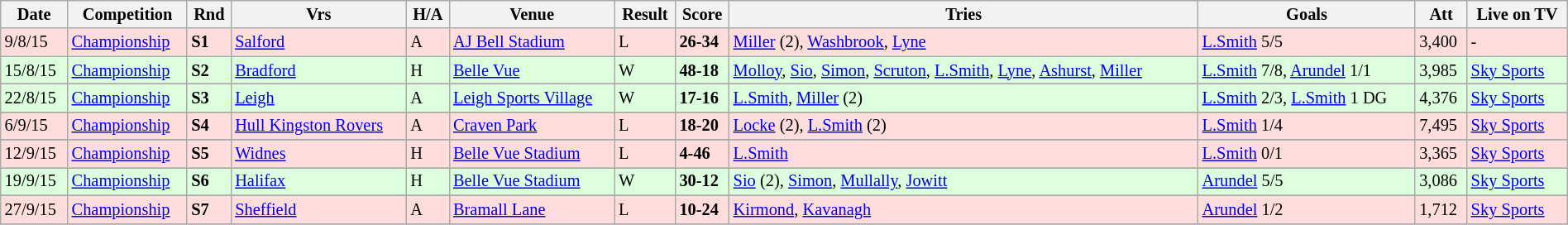<table class="wikitable" style="font-size:85%;" width="100%">
<tr>
<th>Date</th>
<th>Competition</th>
<th>Rnd</th>
<th>Vrs</th>
<th>H/A</th>
<th>Venue</th>
<th>Result</th>
<th>Score</th>
<th>Tries</th>
<th>Goals</th>
<th>Att</th>
<th>Live on TV</th>
</tr>
<tr style="background:#ffdddd;" width=20 | >
<td>9/8/15</td>
<td><a href='#'>Championship</a></td>
<td><strong>S1</strong></td>
<td><a href='#'>Salford</a></td>
<td>A</td>
<td><a href='#'>AJ Bell Stadium</a></td>
<td>L</td>
<td><strong>26-34</strong></td>
<td><a href='#'>Miller</a> (2), <a href='#'>Washbrook</a>, <a href='#'>Lyne</a></td>
<td><a href='#'>L.Smith</a> 5/5</td>
<td>3,400</td>
<td>-</td>
</tr>
<tr style="background:#ddffdd;" width=20 | >
<td>15/8/15</td>
<td><a href='#'>Championship</a></td>
<td><strong>S2</strong></td>
<td><a href='#'>Bradford</a></td>
<td>H</td>
<td><a href='#'>Belle Vue</a></td>
<td>W</td>
<td><strong>48-18</strong></td>
<td><a href='#'>Molloy</a>, <a href='#'>Sio</a>, <a href='#'>Simon</a>, <a href='#'>Scruton</a>, <a href='#'>L.Smith</a>, <a href='#'>Lyne</a>, <a href='#'>Ashurst</a>, <a href='#'>Miller</a></td>
<td><a href='#'>L.Smith</a> 7/8, <a href='#'>Arundel</a> 1/1</td>
<td>3,985</td>
<td><a href='#'>Sky Sports</a></td>
</tr>
<tr>
</tr>
<tr style="background:#ddffdd;" width=20 | >
<td>22/8/15</td>
<td><a href='#'>Championship</a></td>
<td><strong>S3</strong></td>
<td><a href='#'>Leigh</a></td>
<td>A</td>
<td><a href='#'>Leigh Sports Village</a></td>
<td>W</td>
<td><strong>17-16</strong></td>
<td><a href='#'>L.Smith</a>, <a href='#'>Miller</a> (2)</td>
<td><a href='#'>L.Smith</a> 2/3, <a href='#'>L.Smith</a> 1 DG</td>
<td>4,376</td>
<td><a href='#'>Sky Sports</a></td>
</tr>
<tr>
</tr>
<tr style="background:#ffdddd;" width=20 | >
<td>6/9/15</td>
<td><a href='#'>Championship</a></td>
<td><strong>S4</strong></td>
<td><a href='#'>Hull Kingston Rovers</a></td>
<td>A</td>
<td><a href='#'>Craven Park</a></td>
<td>L</td>
<td><strong>18-20</strong></td>
<td><a href='#'>Locke</a> (2), <a href='#'>L.Smith</a> (2)</td>
<td><a href='#'>L.Smith</a> 1/4</td>
<td>7,495</td>
<td><a href='#'>Sky Sports</a></td>
</tr>
<tr>
</tr>
<tr style="background:#ffdddd;" width=20 | >
<td>12/9/15</td>
<td><a href='#'>Championship</a></td>
<td><strong>S5</strong></td>
<td><a href='#'>Widnes</a></td>
<td>H</td>
<td><a href='#'>Belle Vue Stadium</a></td>
<td>L</td>
<td><strong>4-46</strong></td>
<td><a href='#'>L.Smith</a></td>
<td><a href='#'>L.Smith</a> 0/1</td>
<td>3,365</td>
<td><a href='#'>Sky Sports</a></td>
</tr>
<tr>
</tr>
<tr style="background:#ddffdd;" width=20 | >
<td>19/9/15</td>
<td><a href='#'>Championship</a></td>
<td><strong>S6</strong></td>
<td><a href='#'>Halifax</a></td>
<td>H</td>
<td><a href='#'>Belle Vue Stadium</a></td>
<td>W</td>
<td><strong>30-12</strong></td>
<td><a href='#'>Sio</a> (2), <a href='#'>Simon</a>, <a href='#'>Mullally</a>, <a href='#'>Jowitt</a></td>
<td><a href='#'>Arundel</a> 5/5</td>
<td>3,086</td>
<td><a href='#'>Sky Sports</a></td>
</tr>
<tr>
</tr>
<tr style="background:#ffdddd;" width=20 | >
<td>27/9/15</td>
<td><a href='#'>Championship</a></td>
<td><strong>S7</strong></td>
<td><a href='#'>Sheffield</a></td>
<td>A</td>
<td><a href='#'>Bramall Lane</a></td>
<td>L</td>
<td><strong>10-24</strong></td>
<td><a href='#'>Kirmond</a>, <a href='#'>Kavanagh</a></td>
<td><a href='#'>Arundel</a> 1/2</td>
<td>1,712</td>
<td><a href='#'>Sky Sports</a></td>
</tr>
<tr>
</tr>
</table>
